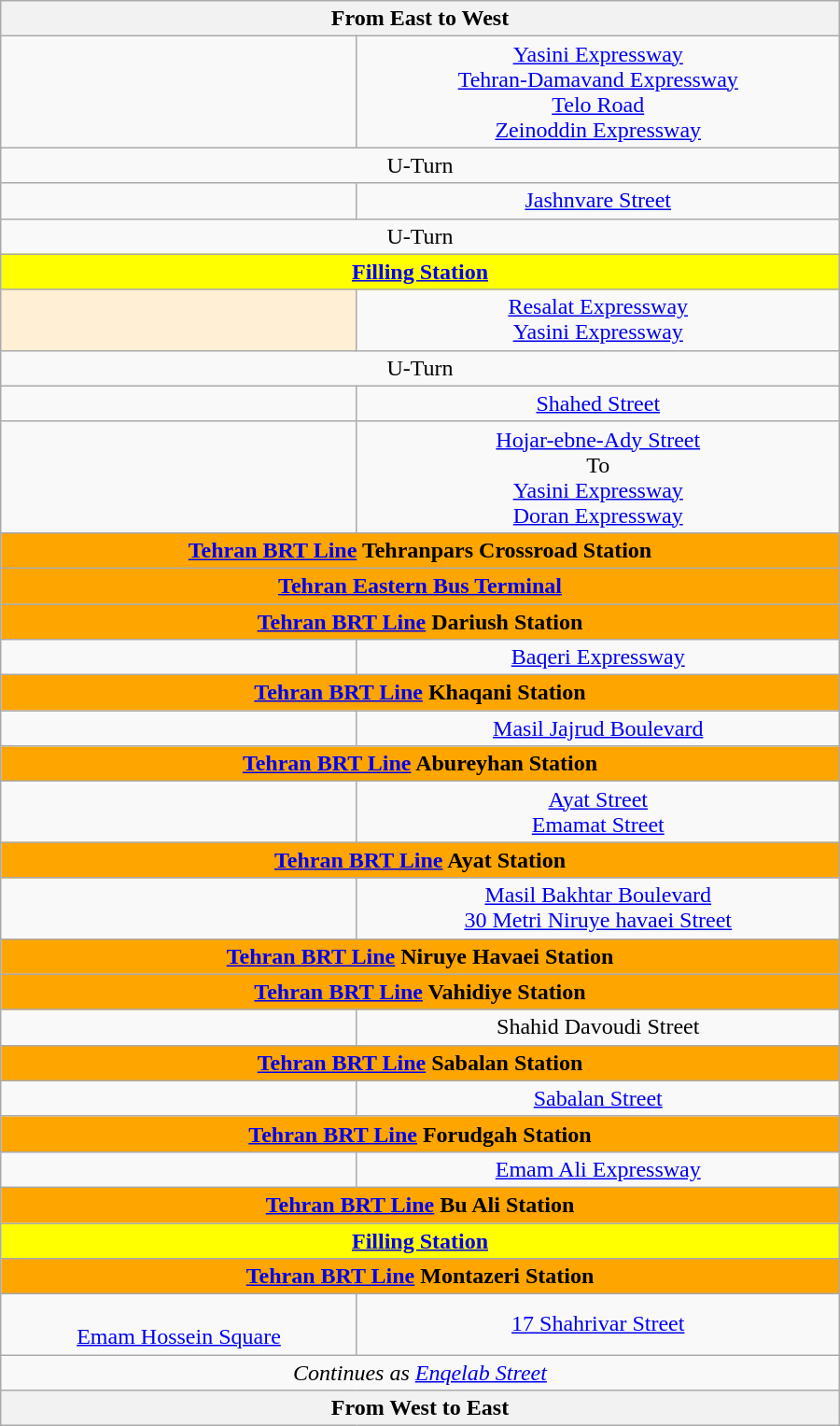<table class="wikitable" style="text-align:center" width="600px">
<tr>
<th text-align="center" colspan="3"> From East to West </th>
</tr>
<tr>
<td></td>
<td> <a href='#'>Yasini Expressway</a><br> <a href='#'>Tehran-Damavand Expressway</a><br> <a href='#'>Telo Road</a><br> <a href='#'>Zeinoddin Expressway</a></td>
</tr>
<tr>
<td text-align="center" colspan="3"> U-Turn</td>
</tr>
<tr>
<td></td>
<td> <a href='#'>Jashnvare Street</a></td>
</tr>
<tr>
<td text-align="center" colspan="3"> U-Turn</td>
</tr>
<tr>
<td text-align="center" colspan="3" bgcolor="yellow"> <strong><a href='#'><span>Filling Station</span></a></strong></td>
</tr>
<tr>
<td align="center" bgcolor="#FFEFD5"><br></td>
<td> <a href='#'>Resalat Expressway</a><br> <a href='#'>Yasini Expressway</a></td>
</tr>
<tr>
<td text-align="center" colspan="3"> U-Turn</td>
</tr>
<tr>
<td></td>
<td> <a href='#'>Shahed Street</a></td>
</tr>
<tr>
<td></td>
<td> <a href='#'>Hojar-ebne-Ady Street</a><br>  To<br> <a href='#'>Yasini Expressway</a><br> <a href='#'>Doran Expressway</a></td>
</tr>
<tr>
<td text-align="center" colspan="3" style="background: orange; color: black;"> <strong><a href='#'>Tehran BRT Line</a> Tehranpars Crossroad Station</strong></td>
</tr>
<tr>
<td text-align="center" colspan="3" style="background: orange; color: white;"> <strong><a href='#'>Tehran Eastern Bus Terminal</a></strong></td>
</tr>
<tr>
<td text-align="center" colspan="3" style="background: orange; color: black;"> <strong><a href='#'>Tehran BRT Line</a> Dariush Station</strong></td>
</tr>
<tr>
<td></td>
<td> <a href='#'>Baqeri Expressway</a></td>
</tr>
<tr>
<td text-align="center" colspan="3" style="background: orange; color: black;"> <strong><a href='#'>Tehran BRT Line</a> Khaqani Station</strong></td>
</tr>
<tr>
<td></td>
<td> <a href='#'>Masil Jajrud Boulevard</a></td>
</tr>
<tr>
<td text-align="center" colspan="3" style="background: orange; color: black;"> <strong><a href='#'>Tehran BRT Line</a> Abureyhan Station</strong></td>
</tr>
<tr>
<td></td>
<td> <a href='#'>Ayat Street</a><br> <a href='#'>Emamat Street</a></td>
</tr>
<tr>
<td text-align="center" colspan="3" style="background: orange; color: black;"> <strong><a href='#'>Tehran BRT Line</a> Ayat Station</strong></td>
</tr>
<tr>
<td></td>
<td> <a href='#'>Masil Bakhtar Boulevard</a><br> <a href='#'>30 Metri Niruye havaei Street</a></td>
</tr>
<tr>
<td text-align="center" colspan="3" style="background: orange; color: black;"> <strong><a href='#'>Tehran BRT Line</a> Niruye Havaei Station</strong></td>
</tr>
<tr>
<td text-align="center" colspan="3" style="background: orange; color: black;"> <strong><a href='#'>Tehran BRT Line</a> Vahidiye Station</strong></td>
</tr>
<tr>
<td></td>
<td> Shahid Davoudi Street</td>
</tr>
<tr>
<td text-align="center" colspan="3" style="background: orange; color: black;"> <strong><a href='#'>Tehran BRT Line</a> Sabalan Station</strong></td>
</tr>
<tr>
<td></td>
<td> <a href='#'>Sabalan Street</a></td>
</tr>
<tr>
<td text-align="center" colspan="3" style="background: orange; color: black;"> <strong><a href='#'>Tehran BRT Line</a> Forudgah Station</strong></td>
</tr>
<tr>
<td></td>
<td> <a href='#'>Emam Ali Expressway</a></td>
</tr>
<tr>
<td text-align="center" colspan="3" style="background: orange; color: black;"> <strong><a href='#'>Tehran BRT Line</a> Bu Ali Station</strong></td>
</tr>
<tr>
<td text-align="center" colspan="3" bgcolor="yellow"> <strong><a href='#'><span>Filling Station</span></a></strong></td>
</tr>
<tr>
<td text-align="center" colspan="3" style="background: orange; color: black;"> <strong><a href='#'>Tehran BRT Line</a> Montazeri Station</strong></td>
</tr>
<tr>
<td><br><a href='#'>Emam Hossein Square</a></td>
<td> <a href='#'>17 Shahrivar Street</a></td>
</tr>
<tr>
<td colspan="3"><em>Continues as  <a href='#'>Enqelab Street</a></em></td>
</tr>
<tr>
<th text-align="center" colspan="3"> From West to East </th>
</tr>
</table>
